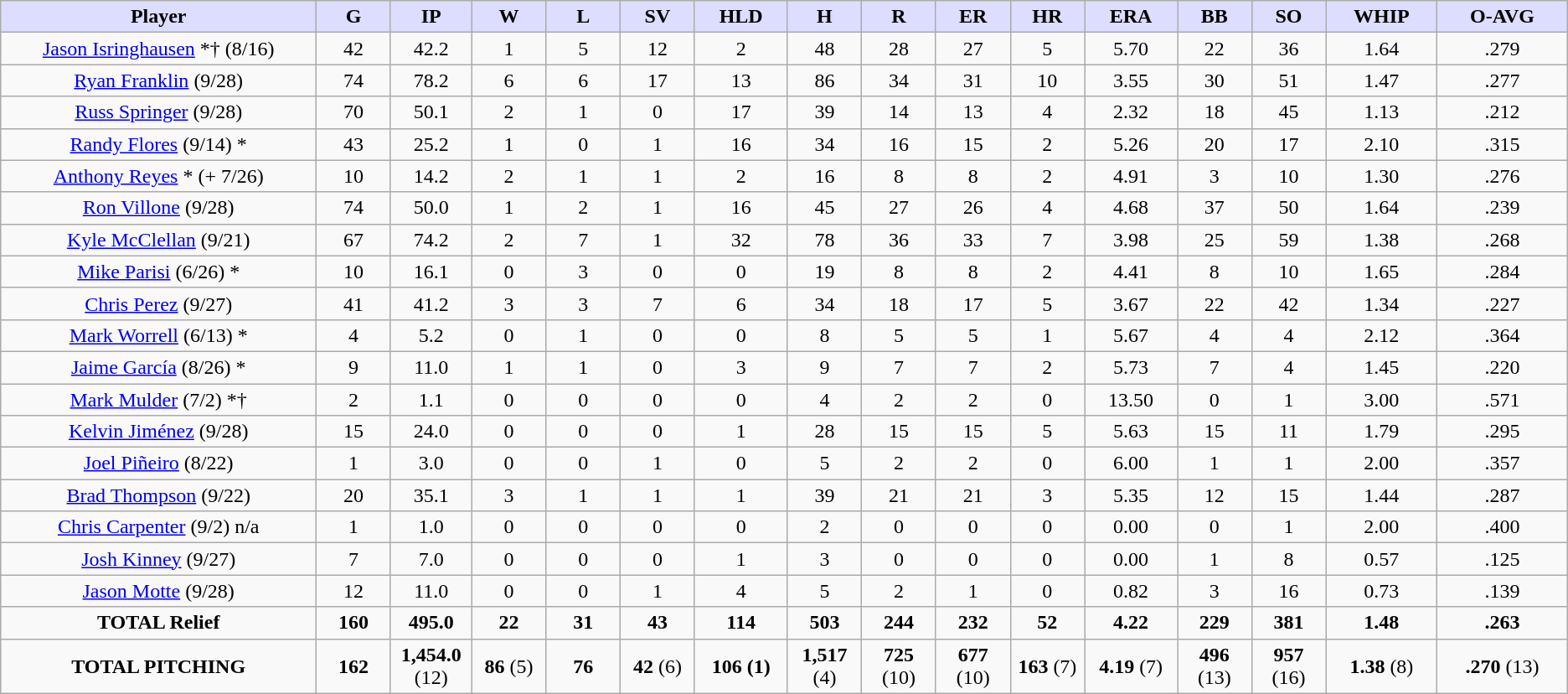<table class="wikitable sortable">
<tr>
<th style="background:#ddf; width:17%;">Player</th>
<th style="background:#ddf; width:4%;">G</th>
<th style="background:#ddf; width:4%;">IP</th>
<th style="background:#ddf; width:4%;">W</th>
<th style="background:#ddf; width:4%;">L</th>
<th style="background:#ddf; width:4%;">SV</th>
<th style="background:#ddf; width:5%;">HLD</th>
<th style="background:#ddf; width:4%;">H</th>
<th style="background:#ddf; width:4%;">R</th>
<th style="background:#ddf; width:4%;">ER</th>
<th style="background:#ddf; width:4%;">HR</th>
<th style="background:#ddf; width:5%;">ERA</th>
<th style="background:#ddf; width:4%;">BB</th>
<th style="background:#ddf; width:4%;">SO</th>
<th style="background:#ddf; width:6%;">WHIP</th>
<th style="background:#ddf; width:7%;">O-AVG</th>
</tr>
<tr style="text-align:center;">
<td><a href='#'>Jason Isringhausen</a> *† (8/16)</td>
<td>42</td>
<td>42.2</td>
<td>1</td>
<td>5</td>
<td>12</td>
<td>2</td>
<td>48</td>
<td>28</td>
<td>27</td>
<td>5</td>
<td>5.70</td>
<td>22</td>
<td>36</td>
<td>1.64</td>
<td>.279</td>
</tr>
<tr style="text-align:center;">
<td><a href='#'>Ryan Franklin</a> (9/28)</td>
<td>74</td>
<td>78.2</td>
<td>6</td>
<td>6</td>
<td>17</td>
<td>13</td>
<td>86</td>
<td>34</td>
<td>31</td>
<td>10</td>
<td>3.55</td>
<td>30</td>
<td>51</td>
<td>1.47</td>
<td>.277</td>
</tr>
<tr style="text-align:center;">
<td><a href='#'>Russ Springer</a> (9/28)</td>
<td>70</td>
<td>50.1</td>
<td>2</td>
<td>1</td>
<td>0</td>
<td>17</td>
<td>39</td>
<td>14</td>
<td>13</td>
<td>4</td>
<td>2.32</td>
<td>18</td>
<td>45</td>
<td>1.13</td>
<td>.212</td>
</tr>
<tr style="text-align:center;">
<td><a href='#'>Randy Flores</a> (9/14) *</td>
<td>43</td>
<td>25.2</td>
<td>1</td>
<td>0</td>
<td>1</td>
<td>16</td>
<td>34</td>
<td>16</td>
<td>15</td>
<td>2</td>
<td>5.26</td>
<td>20</td>
<td>17</td>
<td>2.10</td>
<td>.315</td>
</tr>
<tr style="text-align:center;">
<td><a href='#'>Anthony Reyes</a> * (+ 7/26)</td>
<td>10</td>
<td>14.2</td>
<td>2</td>
<td>1</td>
<td>1</td>
<td>2</td>
<td>16</td>
<td>8</td>
<td>8</td>
<td>2</td>
<td>4.91</td>
<td>3</td>
<td>10</td>
<td>1.30</td>
<td>.276</td>
</tr>
<tr style="text-align:center;">
<td><a href='#'>Ron Villone</a> (9/28)</td>
<td>74</td>
<td>50.0</td>
<td>1</td>
<td>2</td>
<td>1</td>
<td>16</td>
<td>45</td>
<td>27</td>
<td>26</td>
<td>4</td>
<td>4.68</td>
<td>37</td>
<td>50</td>
<td>1.64</td>
<td>.239</td>
</tr>
<tr style="text-align:center;">
<td><a href='#'>Kyle McClellan</a> (9/21)</td>
<td>67</td>
<td>74.2</td>
<td>2</td>
<td>7</td>
<td>1</td>
<td>32</td>
<td>78</td>
<td>36</td>
<td>33</td>
<td>7</td>
<td>3.98</td>
<td>25</td>
<td>59</td>
<td>1.38</td>
<td>.268</td>
</tr>
<tr style="text-align:center;">
<td><a href='#'>Mike Parisi</a> (6/26) *</td>
<td>10</td>
<td>16.1</td>
<td>0</td>
<td>3</td>
<td>0</td>
<td>0</td>
<td>19</td>
<td>8</td>
<td>8</td>
<td>2</td>
<td>4.41</td>
<td>8</td>
<td>10</td>
<td>1.65</td>
<td>.284</td>
</tr>
<tr style="text-align:center;">
<td><a href='#'>Chris Perez</a> (9/27)</td>
<td>41</td>
<td>41.2</td>
<td>3</td>
<td>3</td>
<td>7</td>
<td>6</td>
<td>34</td>
<td>18</td>
<td>17</td>
<td>5</td>
<td>3.67</td>
<td>22</td>
<td>42</td>
<td>1.34</td>
<td>.227</td>
</tr>
<tr style="text-align:center;">
<td><a href='#'>Mark Worrell</a> (6/13) *</td>
<td>4</td>
<td>5.2</td>
<td>0</td>
<td>1</td>
<td>0</td>
<td>0</td>
<td>8</td>
<td>5</td>
<td>5</td>
<td>1</td>
<td>5.67</td>
<td>4</td>
<td>4</td>
<td>2.12</td>
<td>.364</td>
</tr>
<tr style="text-align:center;">
<td><a href='#'>Jaime García</a> (8/26) *</td>
<td>9</td>
<td>11.0</td>
<td>1</td>
<td>1</td>
<td>0</td>
<td>3</td>
<td>9</td>
<td>7</td>
<td>7</td>
<td>2</td>
<td>5.73</td>
<td>7</td>
<td>4</td>
<td>1.45</td>
<td>.220</td>
</tr>
<tr style="text-align:center;">
<td><a href='#'>Mark Mulder</a> (7/2) *†</td>
<td>2</td>
<td>1.1</td>
<td>0</td>
<td>0</td>
<td>0</td>
<td>0</td>
<td>4</td>
<td>2</td>
<td>2</td>
<td>0</td>
<td>13.50</td>
<td>0</td>
<td>1</td>
<td>3.00</td>
<td>.571</td>
</tr>
<tr style="text-align:center;">
<td><a href='#'>Kelvin Jiménez</a> (9/28)</td>
<td>15</td>
<td>24.0</td>
<td>0</td>
<td>0</td>
<td>0</td>
<td>1</td>
<td>28</td>
<td>15</td>
<td>15</td>
<td>5</td>
<td>5.63</td>
<td>15</td>
<td>11</td>
<td>1.79</td>
<td>.295</td>
</tr>
<tr style="text-align:center;">
<td><a href='#'>Joel Piñeiro</a> (8/22)</td>
<td>1</td>
<td>3.0</td>
<td>0</td>
<td>0</td>
<td>1</td>
<td>0</td>
<td>5</td>
<td>2</td>
<td>2</td>
<td>0</td>
<td>6.00</td>
<td>1</td>
<td>1</td>
<td>2.00</td>
<td>.357</td>
</tr>
<tr style="text-align:center;">
<td><a href='#'>Brad Thompson</a> (9/22)</td>
<td>20</td>
<td>35.1</td>
<td>3</td>
<td>1</td>
<td>1</td>
<td>1</td>
<td>39</td>
<td>21</td>
<td>21</td>
<td>3</td>
<td>5.35</td>
<td>12</td>
<td>15</td>
<td>1.44</td>
<td>.287</td>
</tr>
<tr style="text-align:center;">
<td><a href='#'>Chris Carpenter</a> (9/2) n/a</td>
<td>1</td>
<td>1.0</td>
<td>0</td>
<td>0</td>
<td>0</td>
<td>0</td>
<td>2</td>
<td>0</td>
<td>0</td>
<td>0</td>
<td>0.00</td>
<td>0</td>
<td>1</td>
<td>2.00</td>
<td>.400</td>
</tr>
<tr style="text-align:center;">
<td><a href='#'>Josh Kinney</a> (9/27)</td>
<td>7</td>
<td>7.0</td>
<td>0</td>
<td>0</td>
<td>0</td>
<td>1</td>
<td>3</td>
<td>0</td>
<td>0</td>
<td>0</td>
<td>0.00</td>
<td>1</td>
<td>8</td>
<td>0.57</td>
<td>.125</td>
</tr>
<tr style="text-align:center;">
<td><a href='#'>Jason Motte</a> (9/28)</td>
<td>12</td>
<td>11.0</td>
<td>0</td>
<td>0</td>
<td>1</td>
<td>4</td>
<td>5</td>
<td>2</td>
<td>1</td>
<td>0</td>
<td>0.82</td>
<td>3</td>
<td>16</td>
<td>0.73</td>
<td>.139</td>
</tr>
<tr style="text-align:center;">
<td><strong>TOTAL Relief</strong></td>
<td><strong>160</strong></td>
<td><strong>495.0</strong></td>
<td><strong>22</strong></td>
<td><strong>31</strong></td>
<td><strong>43</strong></td>
<td><strong>114</strong></td>
<td><strong>503</strong></td>
<td><strong>244</strong></td>
<td><strong>232</strong></td>
<td><strong>52</strong></td>
<td><strong>4.22</strong></td>
<td><strong>229</strong></td>
<td><strong>381</strong></td>
<td><strong>1.48</strong></td>
<td><strong>.263</strong></td>
</tr>
<tr style="text-align:center;">
<td><strong>TOTAL PITCHING</strong></td>
<td><strong>162</strong></td>
<td><strong>1,454.0</strong> (12)</td>
<td><strong>86</strong> (5)</td>
<td><strong>76</strong></td>
<td><strong>42</strong> (6)</td>
<td><strong>106 (1)</strong></td>
<td><strong>1,517</strong> (4)</td>
<td><strong>725</strong> (10)</td>
<td><strong>677</strong> (10)</td>
<td><strong>163</strong> (7)</td>
<td><strong>4.19</strong> (7)</td>
<td><strong>496</strong> (13)</td>
<td><strong>957</strong> (16)</td>
<td><strong>1.38</strong> (8)</td>
<td><strong>.270</strong> (13)<br></td>
</tr>
</table>
